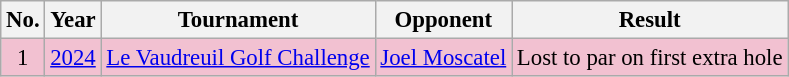<table class="wikitable" style="font-size:95%;">
<tr>
<th>No.</th>
<th>Year</th>
<th>Tournament</th>
<th>Opponent</th>
<th>Result</th>
</tr>
<tr style="background:#F2C1D1;">
<td align=center>1</td>
<td><a href='#'>2024</a></td>
<td><a href='#'>Le Vaudreuil Golf Challenge</a></td>
<td> <a href='#'>Joel Moscatel</a></td>
<td>Lost to par on first extra hole</td>
</tr>
</table>
